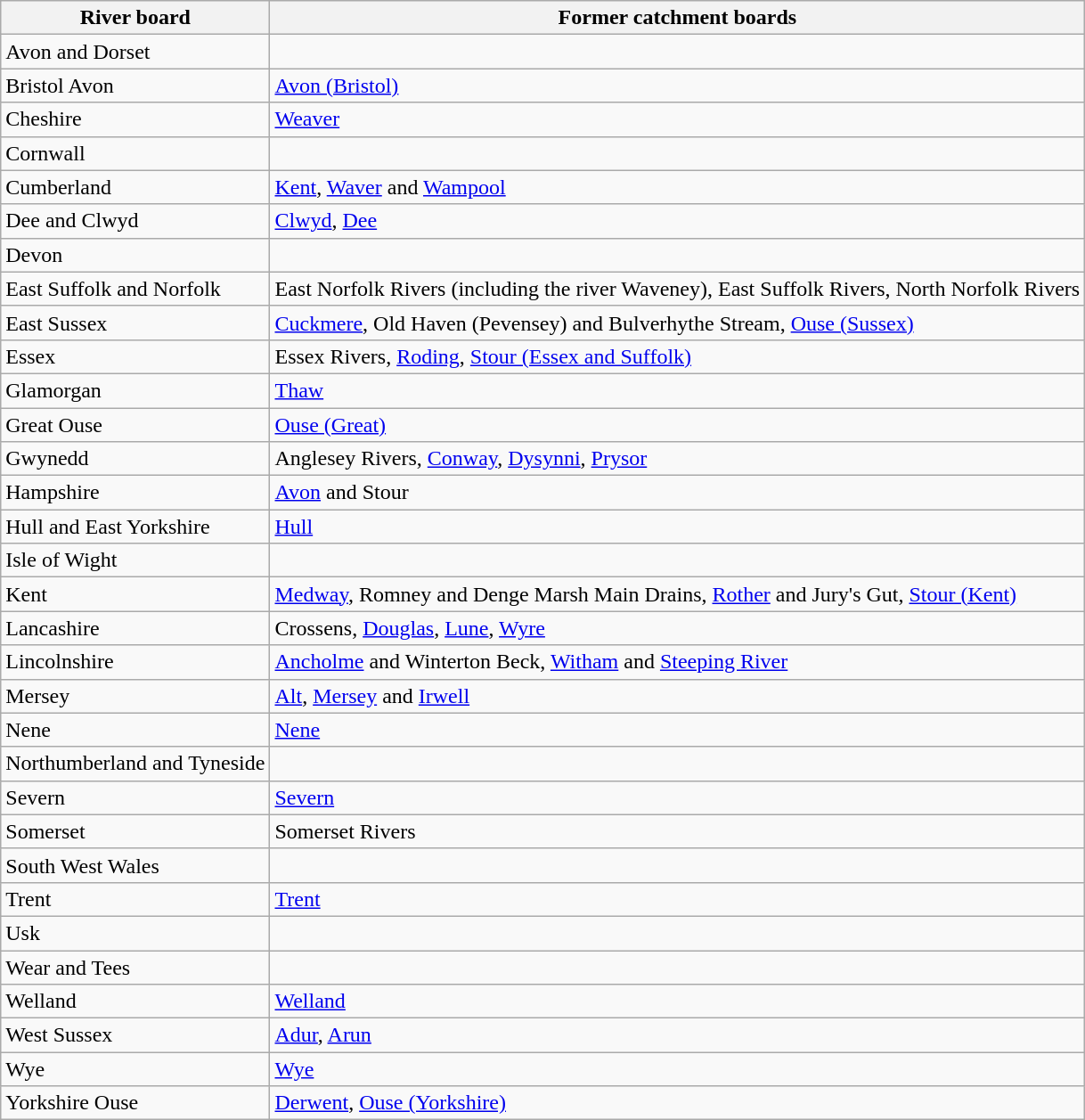<table class="wikitable">
<tr>
<th>River board</th>
<th>Former catchment boards</th>
</tr>
<tr>
<td>Avon and Dorset</td>
<td></td>
</tr>
<tr>
<td>Bristol Avon</td>
<td><a href='#'>Avon (Bristol)</a></td>
</tr>
<tr>
<td>Cheshire</td>
<td><a href='#'>Weaver</a></td>
</tr>
<tr>
<td>Cornwall</td>
<td></td>
</tr>
<tr>
<td>Cumberland</td>
<td><a href='#'>Kent</a>, <a href='#'>Waver</a> and <a href='#'>Wampool</a></td>
</tr>
<tr>
<td>Dee and Clwyd</td>
<td><a href='#'>Clwyd</a>, <a href='#'>Dee</a></td>
</tr>
<tr>
<td>Devon</td>
<td></td>
</tr>
<tr>
<td>East Suffolk and Norfolk</td>
<td>East Norfolk Rivers (including the river Waveney), East Suffolk Rivers, North Norfolk Rivers</td>
</tr>
<tr>
<td>East Sussex</td>
<td><a href='#'>Cuckmere</a>, Old Haven (Pevensey) and Bulverhythe Stream, <a href='#'>Ouse (Sussex)</a></td>
</tr>
<tr>
<td>Essex</td>
<td>Essex Rivers, <a href='#'>Roding</a>, <a href='#'>Stour (Essex and Suffolk)</a></td>
</tr>
<tr>
<td>Glamorgan</td>
<td><a href='#'>Thaw</a></td>
</tr>
<tr>
<td>Great Ouse</td>
<td><a href='#'>Ouse (Great)</a></td>
</tr>
<tr>
<td>Gwynedd</td>
<td>Anglesey Rivers, <a href='#'>Conway</a>, <a href='#'>Dysynni</a>, <a href='#'>Prysor</a></td>
</tr>
<tr>
<td>Hampshire</td>
<td><a href='#'>Avon</a> and Stour</td>
</tr>
<tr>
<td>Hull and East Yorkshire</td>
<td><a href='#'>Hull</a></td>
</tr>
<tr>
<td>Isle of Wight</td>
<td></td>
</tr>
<tr>
<td>Kent</td>
<td><a href='#'>Medway</a>, Romney and Denge Marsh Main Drains, <a href='#'>Rother</a> and Jury's Gut, <a href='#'>Stour (Kent)</a></td>
</tr>
<tr>
<td>Lancashire</td>
<td>Crossens, <a href='#'>Douglas</a>, <a href='#'>Lune</a>, <a href='#'>Wyre</a></td>
</tr>
<tr>
<td>Lincolnshire</td>
<td><a href='#'>Ancholme</a> and Winterton Beck, <a href='#'>Witham</a> and <a href='#'>Steeping River</a></td>
</tr>
<tr>
<td>Mersey</td>
<td><a href='#'>Alt</a>, <a href='#'>Mersey</a> and <a href='#'>Irwell</a></td>
</tr>
<tr>
<td>Nene</td>
<td><a href='#'>Nene</a></td>
</tr>
<tr>
<td>Northumberland and Tyneside</td>
<td></td>
</tr>
<tr>
<td>Severn</td>
<td><a href='#'>Severn</a></td>
</tr>
<tr>
<td>Somerset</td>
<td>Somerset Rivers</td>
</tr>
<tr>
<td>South West Wales</td>
<td></td>
</tr>
<tr>
<td>Trent</td>
<td><a href='#'>Trent</a></td>
</tr>
<tr>
<td>Usk</td>
<td></td>
</tr>
<tr>
<td>Wear and Tees</td>
<td></td>
</tr>
<tr>
<td>Welland</td>
<td><a href='#'>Welland</a></td>
</tr>
<tr>
<td>West Sussex</td>
<td><a href='#'>Adur</a>, <a href='#'>Arun</a></td>
</tr>
<tr>
<td>Wye</td>
<td><a href='#'>Wye</a></td>
</tr>
<tr>
<td>Yorkshire Ouse</td>
<td><a href='#'>Derwent</a>, <a href='#'>Ouse (Yorkshire)</a></td>
</tr>
</table>
